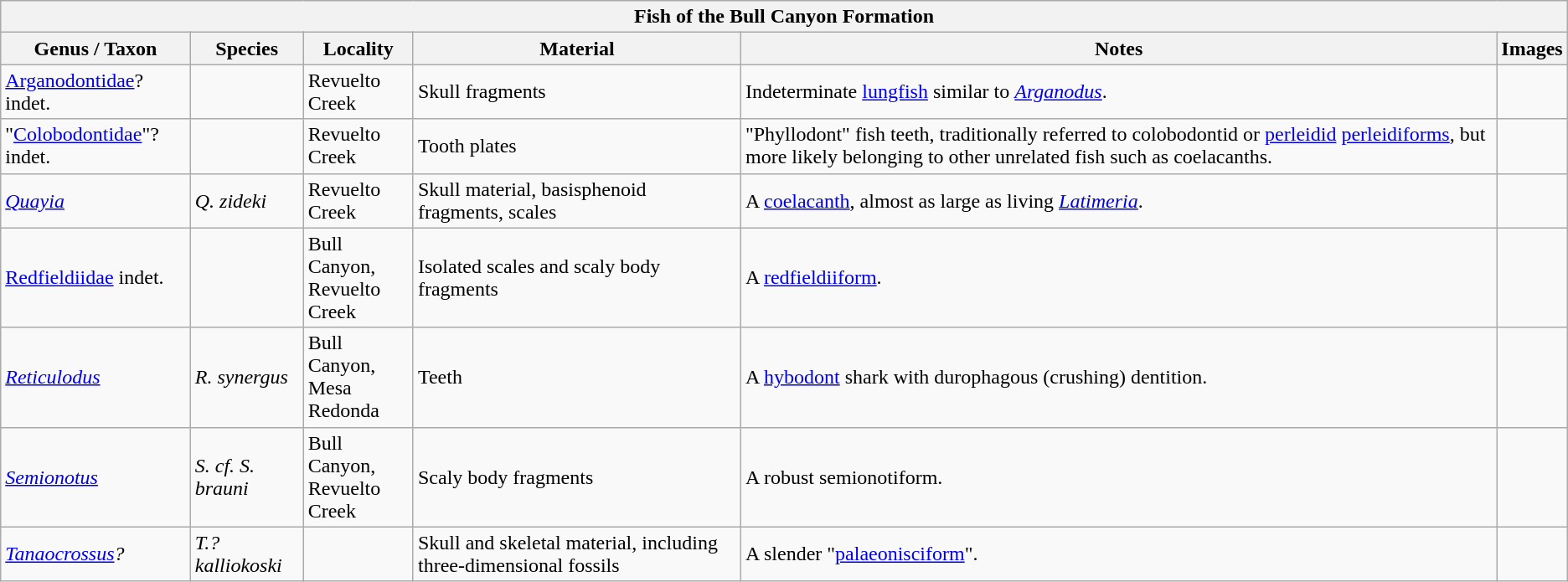<table class="wikitable" align="center">
<tr>
<th colspan="6" align="center"><strong>Fish of the Bull Canyon Formation</strong></th>
</tr>
<tr>
<th>Genus / Taxon</th>
<th>Species</th>
<th>Locality</th>
<th>Material</th>
<th>Notes</th>
<th>Images</th>
</tr>
<tr>
<td><a href='#'>Arganodontidae</a>? indet.</td>
<td></td>
<td>Revuelto Creek</td>
<td>Skull fragments</td>
<td>Indeterminate <a href='#'>lungfish</a> similar to <em><a href='#'>Arganodus</a></em>.</td>
<td></td>
</tr>
<tr>
<td>"<a href='#'>Colobodontidae</a>"? indet.</td>
<td></td>
<td>Revuelto Creek</td>
<td>Tooth plates</td>
<td>"Phyllodont" fish teeth, traditionally referred to colobodontid or <a href='#'>perleidid</a> <a href='#'>perleidiforms</a>, but more likely belonging to other unrelated fish such as coelacanths.</td>
<td></td>
</tr>
<tr>
<td><em><a href='#'>Quayia</a></em></td>
<td><em>Q. zideki</em></td>
<td>Revuelto Creek</td>
<td>Skull material, basisphenoid fragments, scales</td>
<td>A <a href='#'>coelacanth</a>, almost as large as living <em><a href='#'>Latimeria</a></em>.</td>
<td></td>
</tr>
<tr>
<td><a href='#'>Redfieldiidae</a> indet.</td>
<td></td>
<td>Bull Canyon,<br>Revuelto Creek</td>
<td>Isolated scales and scaly body fragments</td>
<td>A <a href='#'>redfieldiiform</a>.</td>
<td></td>
</tr>
<tr>
<td><em><a href='#'>Reticulodus</a></em></td>
<td><em>R. synergus</em></td>
<td>Bull Canyon,<br>Mesa Redonda</td>
<td>Teeth</td>
<td>A <a href='#'>hybodont</a> shark with durophagous (crushing) dentition.</td>
<td></td>
</tr>
<tr>
<td><em><a href='#'>Semionotus</a></em></td>
<td><em>S. cf. S. brauni</em></td>
<td>Bull Canyon,<br>Revuelto Creek</td>
<td>Scaly body fragments</td>
<td>A robust semionotiform.</td>
<td></td>
</tr>
<tr>
<td><em><a href='#'>Tanaocrossus</a>?</em></td>
<td><em>T.? kalliokoski</em></td>
<td></td>
<td>Skull and skeletal material, including three-dimensional fossils</td>
<td>A slender "<a href='#'>palaeonisciform</a>".</td>
<td></td>
</tr>
</table>
